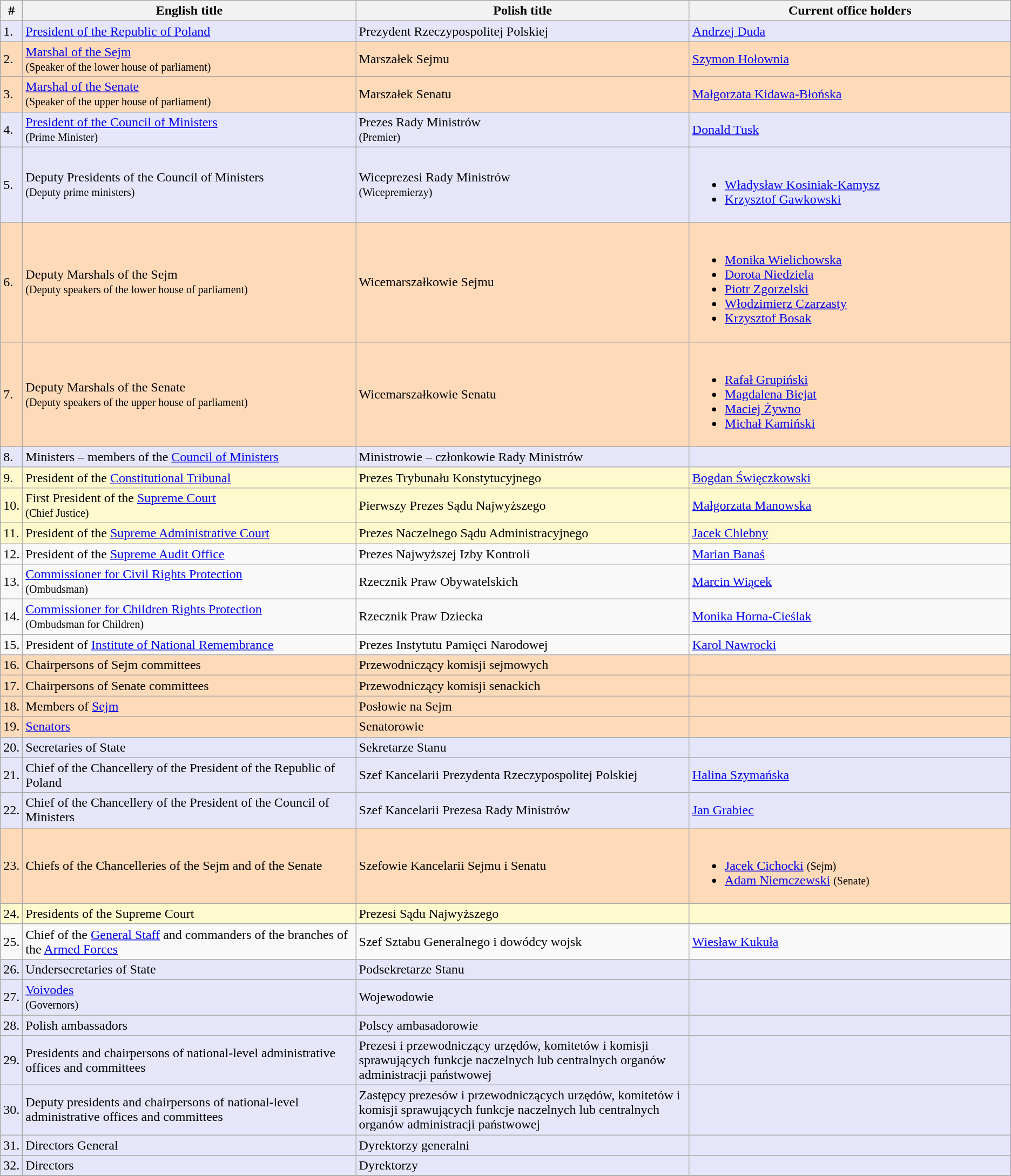<table class="wikitable" border="1">
<tr>
<th width="2%">#</th>
<th width="33%">English title</th>
<th width="33%">Polish title</th>
<th>Current office holders <br><small></small></th>
</tr>
<tr>
<td style="background:Lavender">1.</td>
<td style="background:Lavender"><a href='#'>President of the Republic of Poland</a></td>
<td style="background:Lavender">Prezydent Rzeczypospolitej Polskiej</td>
<td style="background:Lavender"><a href='#'>Andrzej Duda</a></td>
</tr>
<tr>
<td style="background:PeachPuff">2.</td>
<td style="background:PeachPuff"><a href='#'>Marshal of the Sejm</a> <br><small>(Speaker of the lower house of parliament)</small></td>
<td style="background:PeachPuff">Marszałek Sejmu</td>
<td style="background:PeachPuff"><a href='#'>Szymon Hołownia</a></td>
</tr>
<tr>
<td style="background:PeachPuff">3.</td>
<td style="background:PeachPuff"><a href='#'>Marshal of the Senate</a> <br><small>(Speaker of the upper house of parliament)</small></td>
<td style="background:PeachPuff">Marszałek Senatu</td>
<td style="background:PeachPuff"><a href='#'>Małgorzata Kidawa-Błońska</a></td>
</tr>
<tr>
<td style="background:Lavender">4.</td>
<td style="background:Lavender"><a href='#'>President of the Council of Ministers</a> <br><small>(Prime Minister)</small></td>
<td style="background:Lavender">Prezes Rady Ministrów <br><small>(Premier)</small></td>
<td style="background:Lavender"><a href='#'>Donald Tusk</a></td>
</tr>
<tr>
<td style="background:Lavender">5.</td>
<td style="background:Lavender">Deputy Presidents of the Council of Ministers <br><small>(Deputy prime ministers)</small></td>
<td style="background:Lavender">Wiceprezesi Rady Ministrów <br><small>(Wicepremierzy)</small></td>
<td style="background:Lavender"><br><ul><li><a href='#'>Władysław Kosiniak-Kamysz</a></li><li><a href='#'>Krzysztof Gawkowski</a></li></ul></td>
</tr>
<tr>
<td style="background:PeachPuff">6.</td>
<td style="background:PeachPuff">Deputy Marshals of the Sejm <br><small>(Deputy speakers of the lower house of parliament)</small></td>
<td style="background:PeachPuff">Wicemarszałkowie Sejmu</td>
<td style="background:PeachPuff"><br><ul><li><a href='#'>Monika Wielichowska</a></li><li><a href='#'>Dorota Niedziela</a></li><li><a href='#'>Piotr Zgorzelski</a></li><li><a href='#'>Włodzimierz Czarzasty</a></li><li><a href='#'>Krzysztof Bosak</a></li></ul></td>
</tr>
<tr>
<td style="background:PeachPuff">7.</td>
<td style="background:PeachPuff">Deputy Marshals of the Senate <br><small>(Deputy speakers of the upper house of parliament)</small></td>
<td style="background:PeachPuff">Wicemarszałkowie Senatu</td>
<td style="background:PeachPuff"><br><ul><li><a href='#'>Rafał Grupiński</a></li><li><a href='#'>Magdalena Biejat</a></li><li><a href='#'>Maciej Żywno</a></li><li><a href='#'>Michał Kamiński</a></li></ul></td>
</tr>
<tr>
<td style="background:Lavender">8.</td>
<td style="background:Lavender">Ministers – members of the <a href='#'>Council of Ministers</a></td>
<td style="background:Lavender">Ministrowie – członkowie Rady Ministrów</td>
<td style="background:Lavender"></td>
</tr>
<tr>
<td style="background:LemonChiffon">9.</td>
<td style="background:LemonChiffon">President of the <a href='#'>Constitutional Tribunal</a></td>
<td style="background:LemonChiffon">Prezes Trybunału Konstytucyjnego</td>
<td style="background:LemonChiffon"><a href='#'>Bogdan Święczkowski</a></td>
</tr>
<tr>
<td style="background:LemonChiffon">10.</td>
<td style="background:LemonChiffon">First President of the <a href='#'>Supreme Court</a> <br><small>(Chief Justice)</small></td>
<td style="background:LemonChiffon">Pierwszy Prezes Sądu Najwyższego</td>
<td style="background:LemonChiffon"><a href='#'>Małgorzata Manowska</a></td>
</tr>
<tr>
<td style="background:LemonChiffon">11.</td>
<td style="background:LemonChiffon">President of the <a href='#'>Supreme Administrative Court</a></td>
<td style="background:LemonChiffon">Prezes Naczelnego Sądu Administracyjnego</td>
<td style="background:LemonChiffon"><a href='#'>Jacek Chlebny</a></td>
</tr>
<tr>
<td>12.</td>
<td>President of the <a href='#'>Supreme Audit Office</a></td>
<td>Prezes Najwyższej Izby Kontroli</td>
<td><a href='#'>Marian Banaś</a></td>
</tr>
<tr>
<td>13.</td>
<td><a href='#'>Commissioner for Civil Rights Protection</a> <br><small>(Ombudsman)</small></td>
<td>Rzecznik Praw Obywatelskich</td>
<td><a href='#'>Marcin Wiącek</a></td>
</tr>
<tr>
<td>14.</td>
<td><a href='#'>Commissioner for Children Rights Protection</a> <br><small>(Ombudsman for Children)</small></td>
<td>Rzecznik Praw Dziecka</td>
<td><a href='#'>Monika Horna-Cieślak</a></td>
</tr>
<tr>
<td>15.</td>
<td>President of <a href='#'>Institute of National Remembrance</a></td>
<td>Prezes Instytutu Pamięci Narodowej</td>
<td><a href='#'>Karol Nawrocki</a></td>
</tr>
<tr>
<td style="background:PeachPuff">16.</td>
<td style="background:PeachPuff">Chairpersons of Sejm committees</td>
<td style="background:PeachPuff">Przewodniczący komisji sejmowych</td>
<td style="background:PeachPuff"></td>
</tr>
<tr>
<td style="background:PeachPuff">17.</td>
<td style="background:PeachPuff">Chairpersons of Senate committees</td>
<td style="background:PeachPuff">Przewodniczący komisji senackich</td>
<td style="background:PeachPuff"></td>
</tr>
<tr>
<td style="background:PeachPuff">18.</td>
<td style="background:PeachPuff">Members of <a href='#'>Sejm</a></td>
<td style="background:PeachPuff">Posłowie na Sejm</td>
<td style="background:PeachPuff"></td>
</tr>
<tr>
<td style="background:PeachPuff">19.</td>
<td style="background:PeachPuff"><a href='#'>Senators</a></td>
<td style="background:PeachPuff">Senatorowie</td>
<td style="background:PeachPuff"></td>
</tr>
<tr>
<td style="background:Lavender">20.</td>
<td style="background:Lavender">Secretaries of State</td>
<td style="background:Lavender">Sekretarze Stanu</td>
<td style="background:Lavender"></td>
</tr>
<tr>
<td style="background:Lavender">21.</td>
<td style="background:Lavender">Chief of the Chancellery of the President of the Republic of Poland</td>
<td style="background:Lavender">Szef Kancelarii Prezydenta Rzeczypospolitej Polskiej</td>
<td style="background:Lavender"><a href='#'>Halina Szymańska</a></td>
</tr>
<tr>
<td style="background:Lavender">22.</td>
<td style="background:Lavender">Chief of the Chancellery of the President of the Council of Ministers</td>
<td style="background:Lavender">Szef Kancelarii Prezesa Rady Ministrów</td>
<td style="background:Lavender"><a href='#'>Jan Grabiec</a></td>
</tr>
<tr>
<td style="background:PeachPuff">23.</td>
<td style="background:PeachPuff">Chiefs of the Chancelleries of the Sejm and of the Senate</td>
<td style="background:PeachPuff">Szefowie Kancelarii Sejmu i Senatu</td>
<td style="background:PeachPuff"><br><ul><li><a href='#'>Jacek Cichocki</a> <small>(Sejm)</small></li><li><a href='#'>Adam Niemczewski</a> <small>(Senate)</small></li></ul></td>
</tr>
<tr>
<td style="background:LemonChiffon">24.</td>
<td style="background:LemonChiffon">Presidents of the Supreme Court</td>
<td style="background:LemonChiffon">Prezesi Sądu Najwyższego</td>
<td style="background:LemonChiffon"></td>
</tr>
<tr>
<td>25.</td>
<td>Chief of the <a href='#'>General Staff</a> and commanders of the branches of the <a href='#'>Armed Forces</a></td>
<td>Szef Sztabu Generalnego i dowódcy wojsk</td>
<td><a href='#'>Wiesław Kukuła</a></td>
</tr>
<tr>
<td style="background:Lavender">26.</td>
<td style="background:Lavender">Undersecretaries of State</td>
<td style="background:Lavender">Podsekretarze Stanu</td>
<td style="background:Lavender"></td>
</tr>
<tr>
<td style="background:Lavender">27.</td>
<td style="background:Lavender"><a href='#'>Voivodes</a> <br><small>(Governors)</small></td>
<td style="background:Lavender">Wojewodowie</td>
<td style="background:Lavender"></td>
</tr>
<tr>
<td style="background:Lavender">28.</td>
<td style="background:Lavender">Polish ambassadors</td>
<td style="background:Lavender">Polscy ambasadorowie</td>
<td style="background:Lavender"></td>
</tr>
<tr>
<td style="background:Lavender">29.</td>
<td style="background:Lavender">Presidents and chairpersons of national-level administrative offices and committees</td>
<td style="background:Lavender">Prezesi i przewodniczący urzędów, komitetów i komisji sprawujących funkcje naczelnych lub centralnych organów administracji państwowej</td>
<td style="background:Lavender"></td>
</tr>
<tr>
<td style="background:Lavender">30.</td>
<td style="background:Lavender">Deputy presidents and chairpersons of national-level administrative offices and committees</td>
<td style="background:Lavender">Zastępcy prezesów i przewodniczących urzędów, komitetów i komisji sprawujących funkcje naczelnych lub centralnych organów administracji państwowej</td>
<td style="background:Lavender"></td>
</tr>
<tr>
<td style="background:Lavender">31.</td>
<td style="background:Lavender">Directors General</td>
<td style="background:Lavender">Dyrektorzy generalni</td>
<td style="background:Lavender"></td>
</tr>
<tr>
<td style="background:Lavender">32.</td>
<td style="background:Lavender">Directors</td>
<td style="background:Lavender">Dyrektorzy</td>
<td style="background:Lavender"></td>
</tr>
<tr>
</tr>
</table>
